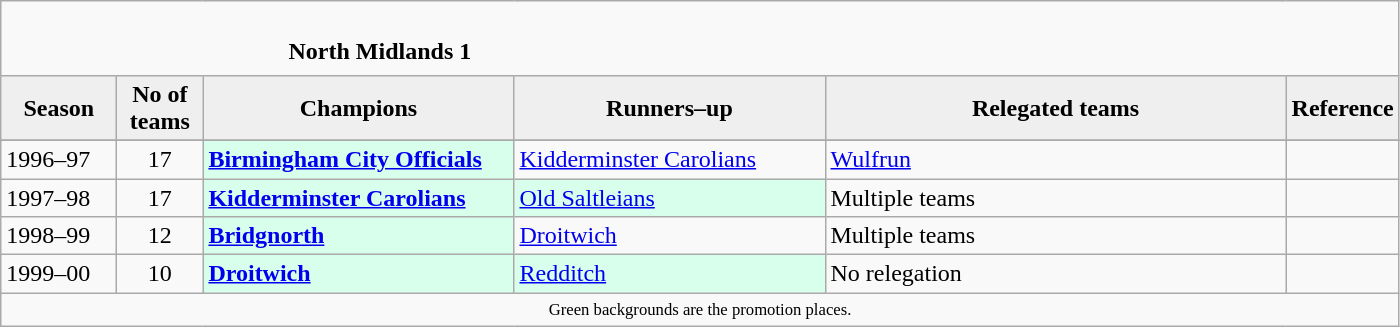<table class="wikitable" style="text-align: left;">
<tr>
<td colspan="11" cellpadding="0" cellspacing="0"><br><table border="0" style="width:100%;" cellpadding="0" cellspacing="0">
<tr>
<td style="width:20%; border:0;"></td>
<td style="border:0;"><strong>North Midlands 1</strong></td>
<td style="width:20%; border:0;"></td>
</tr>
</table>
</td>
</tr>
<tr>
<th style="background:#efefef; width:70px;">Season</th>
<th style="background:#efefef; width:50px;">No of teams</th>
<th style="background:#efefef; width:200px;">Champions</th>
<th style="background:#efefef; width:200px;">Runners–up</th>
<th style="background:#efefef; width:300px;">Relegated teams</th>
<th style="background:#efefef; width:50px;">Reference</th>
</tr>
<tr align=left>
</tr>
<tr>
<td>1996–97</td>
<td style="text-align: center;">17</td>
<td style="background:#d8ffeb;"><strong><a href='#'>Birmingham City Officials</a></strong></td>
<td><a href='#'>Kidderminster Carolians</a></td>
<td><a href='#'>Wulfrun</a></td>
<td></td>
</tr>
<tr>
<td>1997–98</td>
<td style="text-align: center;">17</td>
<td style="background:#d8ffeb;"><strong><a href='#'>Kidderminster Carolians</a></strong></td>
<td style="background:#d8ffeb;"><a href='#'>Old Saltleians</a></td>
<td>Multiple teams</td>
<td></td>
</tr>
<tr>
<td>1998–99</td>
<td style="text-align: center;">12</td>
<td style="background:#d8ffeb;"><strong><a href='#'>Bridgnorth</a></strong></td>
<td><a href='#'>Droitwich</a></td>
<td>Multiple teams</td>
<td></td>
</tr>
<tr>
<td>1999–00</td>
<td style="text-align: center;">10</td>
<td style="background:#d8ffeb;"><strong><a href='#'>Droitwich</a></strong></td>
<td style="background:#d8ffeb;"><a href='#'>Redditch</a></td>
<td>No relegation</td>
<td></td>
</tr>
<tr>
<td colspan="15"  style="border:0; font-size:smaller; text-align:center;"><small><span>Green backgrounds</span> are the promotion places.</small></td>
</tr>
</table>
